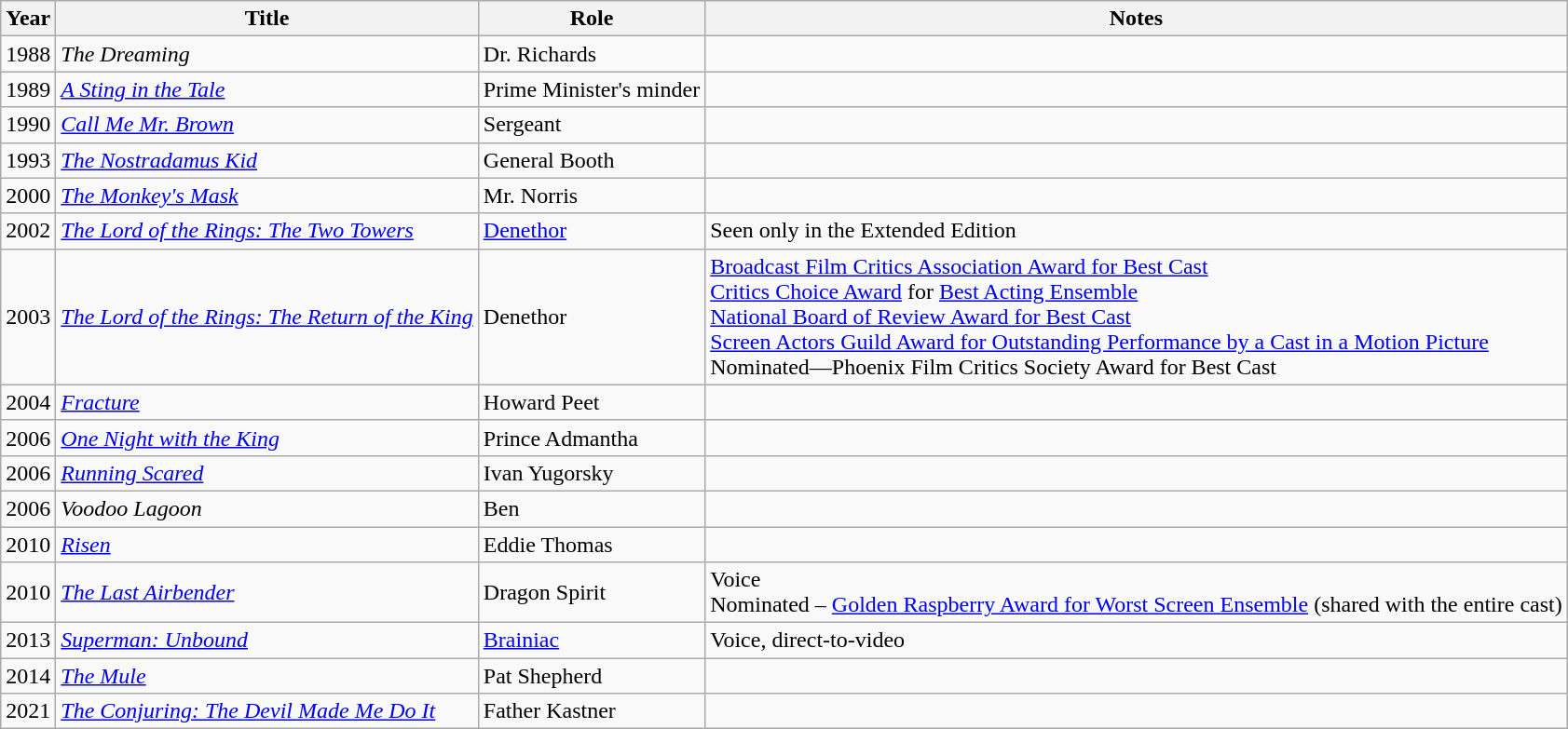<table class="wikitable sortable">
<tr>
<th>Year</th>
<th>Title</th>
<th>Role</th>
<th>Notes</th>
</tr>
<tr>
<td>1988</td>
<td><em>The Dreaming</em></td>
<td>Dr. Richards</td>
<td></td>
</tr>
<tr>
<td>1989</td>
<td><em><a href='#'>A Sting in the Tale</a></em></td>
<td>Prime Minister's minder</td>
<td></td>
</tr>
<tr>
<td>1990</td>
<td><em><a href='#'>Call Me Mr. Brown</a></em></td>
<td>Sergeant</td>
<td></td>
</tr>
<tr>
<td>1993</td>
<td><em><a href='#'>The Nostradamus Kid</a></em></td>
<td>General Booth</td>
<td></td>
</tr>
<tr>
<td>2000</td>
<td><em><a href='#'>The Monkey's Mask</a></em></td>
<td>Mr. Norris</td>
<td></td>
</tr>
<tr>
<td>2002</td>
<td><em><a href='#'>The Lord of the Rings: The Two Towers</a></em></td>
<td><a href='#'>Denethor</a></td>
<td>Seen only in the Extended Edition</td>
</tr>
<tr>
<td>2003</td>
<td><em><a href='#'>The Lord of the Rings: The Return of the King</a></em></td>
<td>Denethor</td>
<td><a href='#'>Broadcast Film Critics Association Award for Best Cast</a><br><a href='#'>Critics Choice Award</a> for <a href='#'>Best Acting Ensemble</a><br> <a href='#'>National Board of Review Award for Best Cast</a><br><a href='#'>Screen Actors Guild Award for Outstanding Performance by a Cast in a Motion Picture</a> <br>Nominated—Phoenix Film Critics Society Award for Best Cast</td>
</tr>
<tr>
<td>2004</td>
<td><em><a href='#'>Fracture</a></em></td>
<td>Howard Peet</td>
<td></td>
</tr>
<tr>
<td>2006</td>
<td><em><a href='#'>One Night with the King</a></em></td>
<td>Prince Admantha</td>
<td></td>
</tr>
<tr>
<td>2006</td>
<td><em><a href='#'>Running Scared</a></em></td>
<td>Ivan Yugorsky</td>
<td></td>
</tr>
<tr>
<td>2006</td>
<td><em>Voodoo Lagoon</em></td>
<td>Ben</td>
<td></td>
</tr>
<tr>
<td>2010</td>
<td><em><a href='#'>Risen</a></em></td>
<td>Eddie Thomas</td>
<td></td>
</tr>
<tr>
<td>2010</td>
<td><em><a href='#'>The Last Airbender</a></em></td>
<td>Dragon Spirit</td>
<td>Voice<br>Nominated – <a href='#'>Golden Raspberry Award for Worst Screen Ensemble</a> (shared with the entire cast)</td>
</tr>
<tr>
<td>2013</td>
<td><em><a href='#'>Superman: Unbound</a></em></td>
<td><a href='#'>Brainiac</a></td>
<td>Voice, direct-to-video</td>
</tr>
<tr>
<td>2014</td>
<td><em><a href='#'>The Mule</a></em></td>
<td>Pat Shepherd</td>
<td></td>
</tr>
<tr>
<td>2021</td>
<td><em><a href='#'>The Conjuring: The Devil Made Me Do It</a></em></td>
<td>Father Kastner</td>
<td></td>
</tr>
</table>
